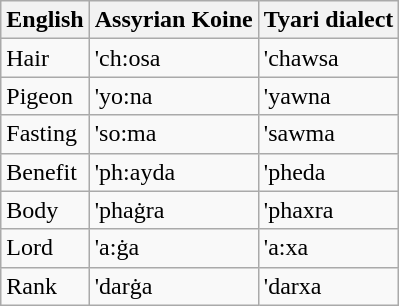<table class="wikitable">
<tr>
<th>English</th>
<th>Assyrian Koine</th>
<th>Tyari dialect</th>
</tr>
<tr>
<td>Hair</td>
<td>'ch:osa</td>
<td>'chawsa</td>
</tr>
<tr>
<td>Pigeon</td>
<td>'yo:na</td>
<td>'yawna</td>
</tr>
<tr>
<td>Fasting</td>
<td>'so:ma</td>
<td>'sawma</td>
</tr>
<tr>
<td>Benefit</td>
<td>'ph:ayda</td>
<td>'pheda</td>
</tr>
<tr>
<td>Body</td>
<td>'phaġra</td>
<td>'phaxra</td>
</tr>
<tr>
<td>Lord</td>
<td>'a:ġa</td>
<td>'a:xa</td>
</tr>
<tr>
<td>Rank</td>
<td>'darġa</td>
<td>'darxa</td>
</tr>
</table>
